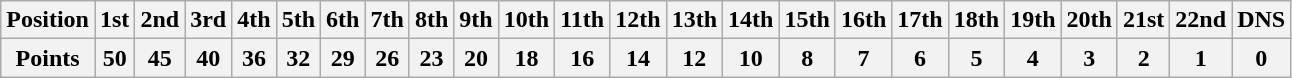<table class="wikitable">
<tr>
<th>Position</th>
<th>1st</th>
<th>2nd</th>
<th>3rd</th>
<th>4th</th>
<th>5th</th>
<th>6th</th>
<th>7th</th>
<th>8th</th>
<th>9th</th>
<th>10th</th>
<th>11th</th>
<th>12th</th>
<th>13th</th>
<th>14th</th>
<th>15th</th>
<th>16th</th>
<th>17th</th>
<th>18th</th>
<th>19th</th>
<th>20th</th>
<th>21st</th>
<th>22nd</th>
<th>DNS</th>
</tr>
<tr>
<th>Points</th>
<th>50</th>
<th>45</th>
<th>40</th>
<th>36</th>
<th>32</th>
<th>29</th>
<th>26</th>
<th>23</th>
<th>20</th>
<th>18</th>
<th>16</th>
<th>14</th>
<th>12</th>
<th>10</th>
<th>8</th>
<th>7</th>
<th>6</th>
<th>5</th>
<th>4</th>
<th>3</th>
<th>2</th>
<th>1</th>
<th>0</th>
</tr>
</table>
